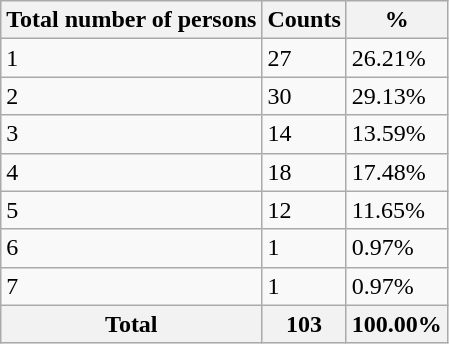<table class="wikitable sortable">
<tr>
<th>Total number of persons</th>
<th>Counts</th>
<th>%</th>
</tr>
<tr>
<td>1</td>
<td>27</td>
<td>26.21%</td>
</tr>
<tr>
<td>2</td>
<td>30</td>
<td>29.13%</td>
</tr>
<tr>
<td>3</td>
<td>14</td>
<td>13.59%</td>
</tr>
<tr>
<td>4</td>
<td>18</td>
<td>17.48%</td>
</tr>
<tr>
<td>5</td>
<td>12</td>
<td>11.65%</td>
</tr>
<tr>
<td>6</td>
<td>1</td>
<td>0.97%</td>
</tr>
<tr>
<td>7</td>
<td>1</td>
<td>0.97%</td>
</tr>
<tr>
<th>Total</th>
<th>103</th>
<th>100.00%</th>
</tr>
</table>
